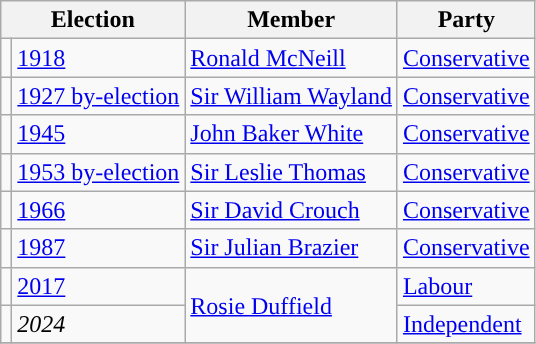<table class="wikitable">
<tr>
<th colspan="2">Election</th>
<th>Member</th>
<th>Party</th>
</tr>
<tr>
<td style="color:inherit;background-color: "></td>
<td><a href='#'>1918</a></td>
<td><a href='#'>Ronald McNeill</a></td>
<td><a href='#'>Conservative</a></td>
</tr>
<tr>
<td style="color:inherit;background-color: "></td>
<td><a href='#'>1927 by-election</a></td>
<td><a href='#'>Sir William Wayland</a></td>
<td><a href='#'>Conservative</a></td>
</tr>
<tr>
<td style="color:inherit;background-color: "></td>
<td><a href='#'>1945</a></td>
<td><a href='#'>John Baker White</a></td>
<td><a href='#'>Conservative</a></td>
</tr>
<tr>
<td style="color:inherit;background-color: "></td>
<td><a href='#'>1953 by-election</a></td>
<td><a href='#'>Sir Leslie Thomas</a></td>
<td><a href='#'>Conservative</a></td>
</tr>
<tr>
<td style="color:inherit;background-color: "></td>
<td><a href='#'>1966</a></td>
<td><a href='#'>Sir David Crouch</a></td>
<td><a href='#'>Conservative</a></td>
</tr>
<tr>
<td style="color:inherit;background-color: "></td>
<td><a href='#'>1987</a></td>
<td><a href='#'>Sir Julian Brazier</a></td>
<td><a href='#'>Conservative</a></td>
</tr>
<tr>
<td style="color:inherit;background-color: "></td>
<td><a href='#'>2017</a></td>
<td rowspan="2"><a href='#'>Rosie Duffield</a></td>
<td><a href='#'>Labour</a></td>
</tr>
<tr>
<td style="color:inherit;background-color: "></td>
<td><em>2024</em></td>
<td><a href='#'>Independent</a></td>
</tr>
<tr>
</tr>
</table>
